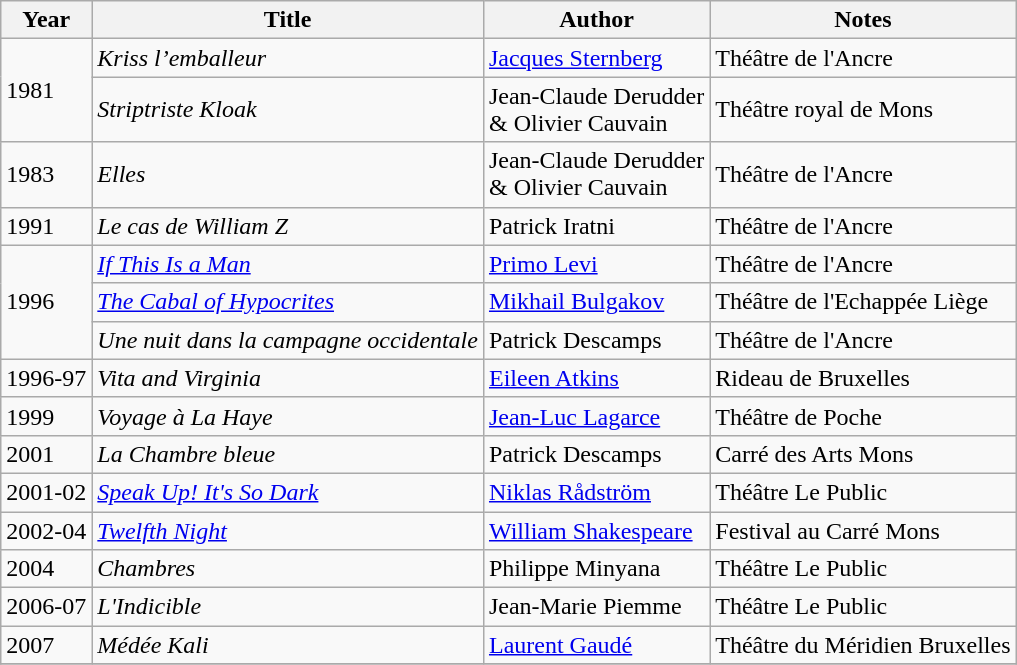<table class="wikitable">
<tr>
<th>Year</th>
<th>Title</th>
<th>Author</th>
<th>Notes</th>
</tr>
<tr>
<td rowspan=2>1981</td>
<td><em>Kriss l’emballeur</em></td>
<td><a href='#'>Jacques Sternberg</a></td>
<td>Théâtre de l'Ancre</td>
</tr>
<tr>
<td><em>Striptriste Kloak</em></td>
<td>Jean-Claude Derudder<br> & Olivier Cauvain</td>
<td>Théâtre royal de Mons</td>
</tr>
<tr>
<td>1983</td>
<td><em>Elles</em></td>
<td>Jean-Claude Derudder<br> & Olivier Cauvain</td>
<td>Théâtre de l'Ancre</td>
</tr>
<tr>
<td>1991</td>
<td><em>Le cas de William Z</em></td>
<td>Patrick Iratni</td>
<td>Théâtre de l'Ancre</td>
</tr>
<tr>
<td rowspan=3>1996</td>
<td><em><a href='#'>If This Is a Man</a></em></td>
<td><a href='#'>Primo Levi</a></td>
<td>Théâtre de l'Ancre</td>
</tr>
<tr>
<td><em><a href='#'>The Cabal of Hypocrites</a></em></td>
<td><a href='#'>Mikhail Bulgakov</a></td>
<td>Théâtre de l'Echappée Liège</td>
</tr>
<tr>
<td><em>Une nuit dans la campagne occidentale</em></td>
<td>Patrick Descamps</td>
<td>Théâtre de l'Ancre</td>
</tr>
<tr>
<td>1996-97</td>
<td><em>Vita and Virginia</em></td>
<td><a href='#'>Eileen Atkins</a></td>
<td>Rideau de Bruxelles</td>
</tr>
<tr>
<td>1999</td>
<td><em>Voyage à La Haye</em></td>
<td><a href='#'>Jean-Luc Lagarce</a></td>
<td>Théâtre de Poche</td>
</tr>
<tr>
<td>2001</td>
<td><em>La Chambre bleue</em></td>
<td>Patrick Descamps</td>
<td>Carré des Arts Mons</td>
</tr>
<tr>
<td>2001-02</td>
<td><em><a href='#'>Speak Up! It's So Dark</a></em></td>
<td><a href='#'>Niklas Rådström</a></td>
<td>Théâtre Le Public</td>
</tr>
<tr>
<td>2002-04</td>
<td><em><a href='#'>Twelfth Night</a></em></td>
<td><a href='#'>William Shakespeare</a></td>
<td>Festival au Carré Mons</td>
</tr>
<tr>
<td>2004</td>
<td><em>Chambres</em></td>
<td>Philippe Minyana</td>
<td>Théâtre Le Public</td>
</tr>
<tr>
<td>2006-07</td>
<td><em>L'Indicible</em></td>
<td>Jean-Marie Piemme</td>
<td>Théâtre Le Public</td>
</tr>
<tr>
<td>2007</td>
<td><em>Médée Kali</em></td>
<td><a href='#'>Laurent Gaudé</a></td>
<td>Théâtre du Méridien Bruxelles</td>
</tr>
<tr>
</tr>
</table>
